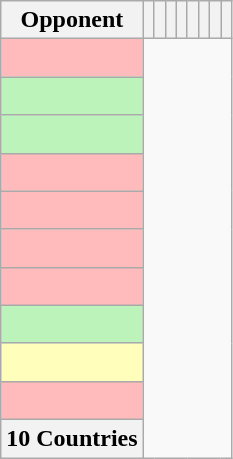<table class="sortable wikitable plainrowheaders" style="text-align:center">
<tr>
<th>Opponent</th>
<th></th>
<th></th>
<th></th>
<th></th>
<th></th>
<th></th>
<th></th>
<th></th>
</tr>
<tr bgcolor="#FFBBBB">
<td style="text-align:left;"><br></td>
</tr>
<tr bgcolor="#BBF3BB">
<td style="text-align:left;"><br></td>
</tr>
<tr bgcolor="#BBF3BB">
<td style="text-align:left;"><br></td>
</tr>
<tr bgcolor="#FFBBBB">
<td style="text-align:left;"><br></td>
</tr>
<tr bgcolor="#FFBBBB">
<td style="text-align:left;"><br></td>
</tr>
<tr bgcolor="#FFBBBB">
<td style="text-align:left;"><br></td>
</tr>
<tr bgcolor="#FFBBBB">
<td style="text-align:left;"><br></td>
</tr>
<tr bgcolor="#BBF3BB">
<td style="text-align:left;"><br></td>
</tr>
<tr bgcolor="#FFFFBB">
<td style="text-align:left;"><br></td>
</tr>
<tr bgcolor="#FFBBBB">
<td style="text-align:left;"><br></td>
</tr>
<tr class="sortbottom">
<th>10 Countries<br></th>
</tr>
</table>
